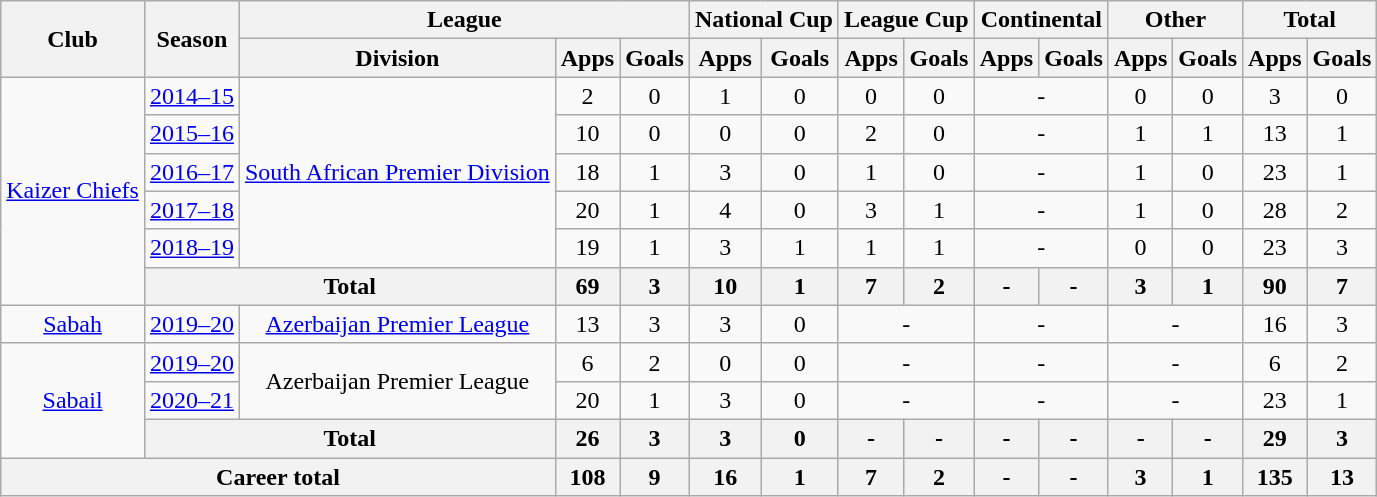<table class="wikitable" style="text-align: center;">
<tr>
<th rowspan="2">Club</th>
<th rowspan="2">Season</th>
<th colspan="3">League</th>
<th colspan="2">National Cup</th>
<th colspan="2">League Cup</th>
<th colspan="2">Continental</th>
<th colspan="2">Other</th>
<th colspan="2">Total</th>
</tr>
<tr>
<th>Division</th>
<th>Apps</th>
<th>Goals</th>
<th>Apps</th>
<th>Goals</th>
<th>Apps</th>
<th>Goals</th>
<th>Apps</th>
<th>Goals</th>
<th>Apps</th>
<th>Goals</th>
<th>Apps</th>
<th>Goals</th>
</tr>
<tr>
<td rowspan="6" valign="center"><a href='#'>Kaizer Chiefs</a></td>
<td><a href='#'>2014–15</a></td>
<td rowspan="5" valign="center"><a href='#'>South African Premier Division</a></td>
<td>2</td>
<td>0</td>
<td>1</td>
<td>0</td>
<td>0</td>
<td>0</td>
<td colspan="2">-</td>
<td>0</td>
<td>0</td>
<td>3</td>
<td>0</td>
</tr>
<tr>
<td><a href='#'>2015–16</a></td>
<td>10</td>
<td>0</td>
<td>0</td>
<td>0</td>
<td>2</td>
<td>0</td>
<td colspan="2">-</td>
<td>1</td>
<td>1</td>
<td>13</td>
<td>1</td>
</tr>
<tr>
<td><a href='#'>2016–17</a></td>
<td>18</td>
<td>1</td>
<td>3</td>
<td>0</td>
<td>1</td>
<td>0</td>
<td colspan="2">-</td>
<td>1</td>
<td>0</td>
<td>23</td>
<td>1</td>
</tr>
<tr>
<td><a href='#'>2017–18</a></td>
<td>20</td>
<td>1</td>
<td>4</td>
<td>0</td>
<td>3</td>
<td>1</td>
<td colspan="2">-</td>
<td>1</td>
<td>0</td>
<td>28</td>
<td>2</td>
</tr>
<tr>
<td><a href='#'>2018–19</a></td>
<td>19</td>
<td>1</td>
<td>3</td>
<td>1</td>
<td>1</td>
<td>1</td>
<td colspan="2">-</td>
<td>0</td>
<td>0</td>
<td>23</td>
<td>3</td>
</tr>
<tr>
<th colspan="2">Total</th>
<th>69</th>
<th>3</th>
<th>10</th>
<th>1</th>
<th>7</th>
<th>2</th>
<th>-</th>
<th>-</th>
<th>3</th>
<th>1</th>
<th>90</th>
<th>7</th>
</tr>
<tr>
<td><a href='#'>Sabah</a></td>
<td><a href='#'>2019–20</a></td>
<td><a href='#'>Azerbaijan Premier League</a></td>
<td>13</td>
<td>3</td>
<td>3</td>
<td>0</td>
<td colspan="2">-</td>
<td colspan="2">-</td>
<td colspan="2">-</td>
<td>16</td>
<td>3</td>
</tr>
<tr>
<td rowspan="3" valign="center"><a href='#'>Sabail</a></td>
<td><a href='#'>2019–20</a></td>
<td rowspan="2" valign="center">Azerbaijan Premier League</td>
<td>6</td>
<td>2</td>
<td>0</td>
<td>0</td>
<td colspan="2">-</td>
<td colspan="2">-</td>
<td colspan="2">-</td>
<td>6</td>
<td>2</td>
</tr>
<tr>
<td><a href='#'>2020–21</a></td>
<td>20</td>
<td>1</td>
<td>3</td>
<td>0</td>
<td colspan="2">-</td>
<td colspan="2">-</td>
<td colspan="2">-</td>
<td>23</td>
<td>1</td>
</tr>
<tr>
<th colspan="2">Total</th>
<th>26</th>
<th>3</th>
<th>3</th>
<th>0</th>
<th>-</th>
<th>-</th>
<th>-</th>
<th>-</th>
<th>-</th>
<th>-</th>
<th>29</th>
<th>3</th>
</tr>
<tr>
<th colspan="3">Career total</th>
<th>108</th>
<th>9</th>
<th>16</th>
<th>1</th>
<th>7</th>
<th>2</th>
<th>-</th>
<th>-</th>
<th>3</th>
<th>1</th>
<th>135</th>
<th>13</th>
</tr>
</table>
